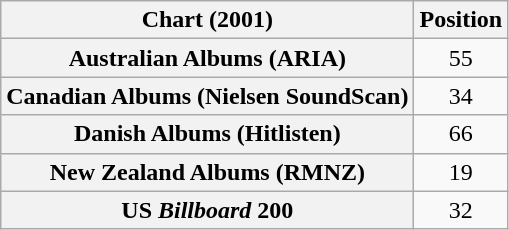<table class="wikitable sortable plainrowheaders" style="text-align:center;">
<tr>
<th>Chart (2001)</th>
<th>Position</th>
</tr>
<tr>
<th scope="row">Australian Albums (ARIA)</th>
<td>55</td>
</tr>
<tr>
<th scope="row">Canadian Albums (Nielsen SoundScan)</th>
<td>34</td>
</tr>
<tr>
<th scope="row">Danish Albums (Hitlisten)</th>
<td>66</td>
</tr>
<tr>
<th scope="row">New Zealand Albums (RMNZ)</th>
<td>19</td>
</tr>
<tr>
<th scope="row">US <em>Billboard</em> 200</th>
<td>32</td>
</tr>
</table>
